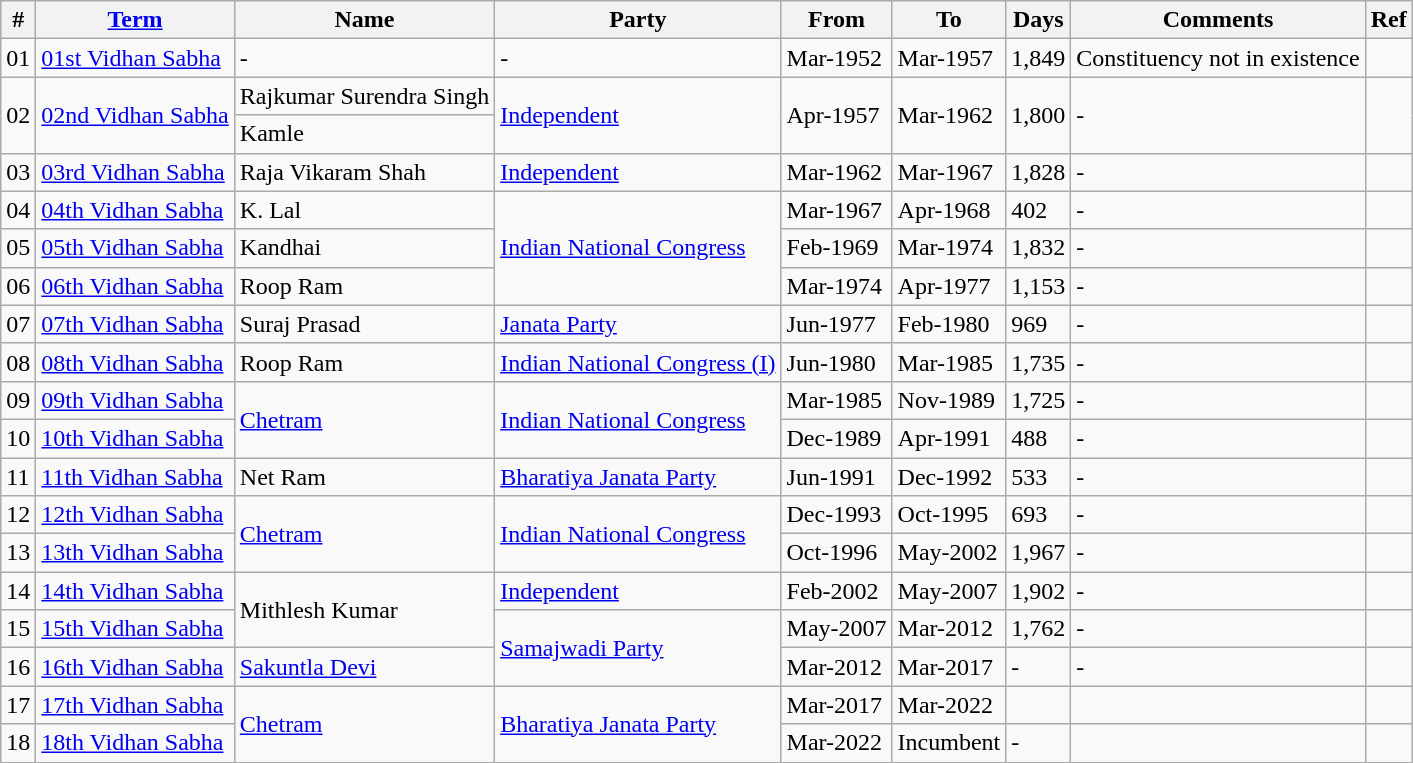<table class="wikitable sortable">
<tr>
<th>#</th>
<th><a href='#'>Term</a></th>
<th>Name</th>
<th>Party</th>
<th>From</th>
<th>To</th>
<th>Days</th>
<th>Comments</th>
<th>Ref</th>
</tr>
<tr>
<td>01</td>
<td><a href='#'>01st Vidhan Sabha</a></td>
<td>-</td>
<td>-</td>
<td>Mar-1952</td>
<td>Mar-1957</td>
<td>1,849</td>
<td>Constituency not in existence</td>
<td></td>
</tr>
<tr>
<td rowspan="2">02</td>
<td rowspan="2"><a href='#'>02nd Vidhan Sabha</a></td>
<td>Rajkumar Surendra Singh</td>
<td rowspan="2"><a href='#'>Independent</a></td>
<td rowspan="2">Apr-1957</td>
<td rowspan="2">Mar-1962</td>
<td rowspan="2">1,800</td>
<td rowspan="2">-</td>
<td rowspan="2"></td>
</tr>
<tr>
<td>Kamle</td>
</tr>
<tr>
<td>03</td>
<td><a href='#'>03rd Vidhan Sabha</a></td>
<td>Raja Vikaram Shah</td>
<td><a href='#'>Independent</a></td>
<td>Mar-1962</td>
<td>Mar-1967</td>
<td>1,828</td>
<td>-</td>
<td></td>
</tr>
<tr>
<td>04</td>
<td><a href='#'>04th Vidhan Sabha</a></td>
<td>K. Lal</td>
<td rowspan="3"><a href='#'>Indian National Congress</a></td>
<td>Mar-1967</td>
<td>Apr-1968</td>
<td>402</td>
<td>-</td>
<td></td>
</tr>
<tr>
<td>05</td>
<td><a href='#'>05th Vidhan Sabha</a></td>
<td>Kandhai</td>
<td>Feb-1969</td>
<td>Mar-1974</td>
<td>1,832</td>
<td>-</td>
<td></td>
</tr>
<tr>
<td>06</td>
<td><a href='#'>06th Vidhan Sabha</a></td>
<td>Roop Ram</td>
<td>Mar-1974</td>
<td>Apr-1977</td>
<td>1,153</td>
<td>-</td>
<td></td>
</tr>
<tr>
<td>07</td>
<td><a href='#'>07th Vidhan Sabha</a></td>
<td>Suraj Prasad</td>
<td><a href='#'>Janata Party</a></td>
<td>Jun-1977</td>
<td>Feb-1980</td>
<td>969</td>
<td>-</td>
<td></td>
</tr>
<tr>
<td>08</td>
<td><a href='#'>08th Vidhan Sabha</a></td>
<td>Roop Ram</td>
<td><a href='#'>Indian National Congress (I)</a></td>
<td>Jun-1980</td>
<td>Mar-1985</td>
<td>1,735</td>
<td>-</td>
<td></td>
</tr>
<tr>
<td>09</td>
<td><a href='#'>09th Vidhan Sabha</a></td>
<td rowspan="2"><a href='#'>Chetram</a></td>
<td rowspan="2"><a href='#'>Indian National Congress</a></td>
<td>Mar-1985</td>
<td>Nov-1989</td>
<td>1,725</td>
<td>-</td>
<td></td>
</tr>
<tr>
<td>10</td>
<td><a href='#'>10th Vidhan Sabha</a></td>
<td>Dec-1989</td>
<td>Apr-1991</td>
<td>488</td>
<td>-</td>
<td></td>
</tr>
<tr>
<td>11</td>
<td><a href='#'>11th Vidhan Sabha</a></td>
<td>Net Ram</td>
<td><a href='#'>Bharatiya Janata Party</a></td>
<td>Jun-1991</td>
<td>Dec-1992</td>
<td>533</td>
<td>-</td>
<td></td>
</tr>
<tr>
<td>12</td>
<td><a href='#'>12th Vidhan Sabha</a></td>
<td rowspan="2"><a href='#'>Chetram</a></td>
<td rowspan="2"><a href='#'>Indian National Congress</a></td>
<td>Dec-1993</td>
<td>Oct-1995</td>
<td>693</td>
<td>-</td>
<td></td>
</tr>
<tr>
<td>13</td>
<td><a href='#'>13th Vidhan Sabha</a></td>
<td>Oct-1996</td>
<td>May-2002</td>
<td>1,967</td>
<td>-</td>
<td></td>
</tr>
<tr>
<td>14</td>
<td><a href='#'>14th Vidhan Sabha</a></td>
<td rowspan="2">Mithlesh Kumar</td>
<td><a href='#'>Independent</a></td>
<td>Feb-2002</td>
<td>May-2007</td>
<td>1,902</td>
<td>-</td>
<td></td>
</tr>
<tr>
<td>15</td>
<td><a href='#'>15th Vidhan Sabha</a></td>
<td rowspan="2"><a href='#'>Samajwadi Party</a></td>
<td>May-2007</td>
<td>Mar-2012</td>
<td>1,762</td>
<td>-</td>
<td></td>
</tr>
<tr>
<td>16</td>
<td><a href='#'>16th Vidhan Sabha</a></td>
<td><a href='#'>Sakuntla Devi</a></td>
<td>Mar-2012</td>
<td>Mar-2017</td>
<td>-</td>
<td>-</td>
<td></td>
</tr>
<tr>
<td>17</td>
<td><a href='#'>17th Vidhan Sabha</a></td>
<td rowspan="2"><a href='#'>Chetram</a></td>
<td rowspan="2"><a href='#'>Bharatiya Janata Party</a></td>
<td>Mar-2017</td>
<td>Mar-2022</td>
<td></td>
<td></td>
<td></td>
</tr>
<tr>
<td>18</td>
<td><a href='#'>18th Vidhan Sabha</a></td>
<td>Mar-2022</td>
<td>Incumbent</td>
<td>-</td>
<td></td>
<td></td>
</tr>
</table>
